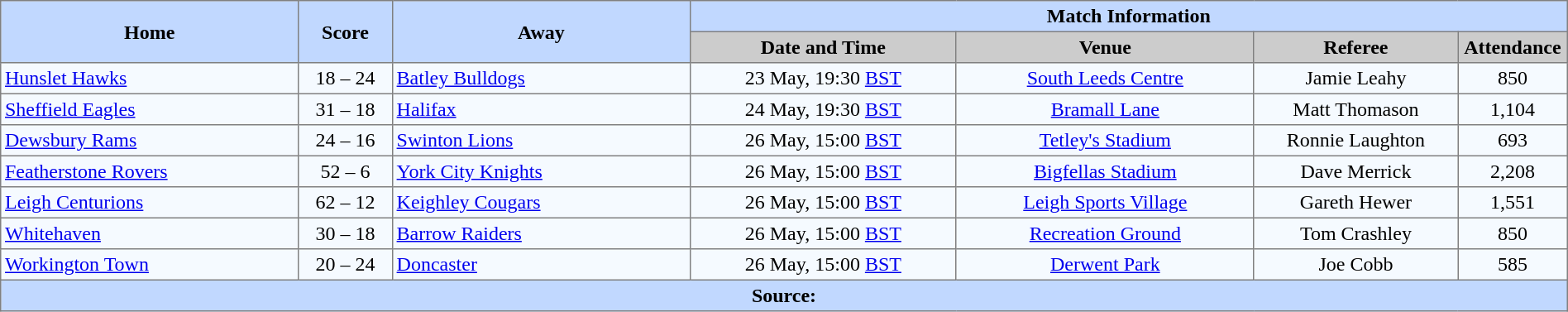<table border="1" cellpadding="3" cellspacing="0" style="border-collapse:collapse; text-align:center; width:100%;">
<tr style="background:#c1d8ff;">
<th rowspan="2" style="width:19%;">Home</th>
<th rowspan="2" style="width:6%;">Score</th>
<th rowspan="2" style="width:19%;">Away</th>
<th colspan=6>Match Information</th>
</tr>
<tr style="background:#ccc;">
<th width=17%>Date and Time</th>
<th width=19%>Venue</th>
<th width=13%>Referee</th>
<th width=7%>Attendance</th>
</tr>
<tr style="background:#f5faff;">
<td align=left> <a href='#'>Hunslet Hawks</a></td>
<td>18 – 24</td>
<td align=left> <a href='#'>Batley Bulldogs</a></td>
<td>23 May, 19:30 <a href='#'>BST</a></td>
<td><a href='#'>South Leeds Centre</a></td>
<td>Jamie Leahy</td>
<td>850</td>
</tr>
<tr style="background:#f5faff;">
<td align=left> <a href='#'>Sheffield Eagles</a></td>
<td>31 – 18</td>
<td align=left> <a href='#'>Halifax</a></td>
<td>24 May, 19:30 <a href='#'>BST</a></td>
<td><a href='#'>Bramall Lane</a></td>
<td>Matt Thomason</td>
<td>1,104</td>
</tr>
<tr style="background:#f5faff;">
<td align=left> <a href='#'>Dewsbury Rams</a></td>
<td>24 – 16</td>
<td align=left> <a href='#'>Swinton Lions</a></td>
<td>26 May, 15:00 <a href='#'>BST</a></td>
<td><a href='#'>Tetley's Stadium</a></td>
<td>Ronnie Laughton</td>
<td>693</td>
</tr>
<tr style="background:#f5faff;">
<td align=left> <a href='#'>Featherstone Rovers</a></td>
<td>52 – 6</td>
<td align=left> <a href='#'>York City Knights</a></td>
<td>26 May, 15:00 <a href='#'>BST</a></td>
<td><a href='#'>Bigfellas Stadium</a></td>
<td>Dave Merrick</td>
<td>2,208</td>
</tr>
<tr style="background:#f5faff;">
<td align=left> <a href='#'>Leigh Centurions</a></td>
<td>62 – 12</td>
<td align=left> <a href='#'>Keighley Cougars</a></td>
<td>26 May, 15:00 <a href='#'>BST</a></td>
<td><a href='#'>Leigh Sports Village</a></td>
<td>Gareth Hewer</td>
<td>1,551</td>
</tr>
<tr style="background:#f5faff;">
<td align=left> <a href='#'>Whitehaven</a></td>
<td>30 – 18</td>
<td align=left> <a href='#'>Barrow Raiders</a></td>
<td>26 May, 15:00 <a href='#'>BST</a></td>
<td><a href='#'>Recreation Ground</a></td>
<td>Tom Crashley</td>
<td>850</td>
</tr>
<tr style="background:#f5faff;">
<td align=left> <a href='#'>Workington Town</a></td>
<td>20 – 24</td>
<td align=left> <a href='#'>Doncaster</a></td>
<td>26 May, 15:00 <a href='#'>BST</a></td>
<td><a href='#'>Derwent Park</a></td>
<td>Joe Cobb</td>
<td>585</td>
</tr>
<tr style="background:#c1d8ff;">
<th colspan=12>Source:</th>
</tr>
</table>
